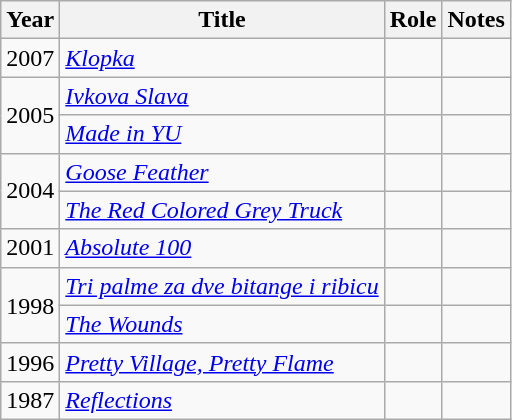<table class="wikitable sortable">
<tr>
<th>Year</th>
<th>Title</th>
<th>Role</th>
<th class="unsortable">Notes</th>
</tr>
<tr>
<td>2007</td>
<td><em><a href='#'>Klopka</a></em></td>
<td></td>
<td></td>
</tr>
<tr>
<td rowspan=2>2005</td>
<td><em><a href='#'>Ivkova Slava</a></em></td>
<td></td>
<td></td>
</tr>
<tr>
<td><em><a href='#'>Made in YU</a></em></td>
<td></td>
<td></td>
</tr>
<tr>
<td rowspan=2>2004</td>
<td><em><a href='#'>Goose Feather</a></em></td>
<td></td>
<td></td>
</tr>
<tr>
<td><em><a href='#'>The Red Colored Grey Truck</a></em></td>
<td></td>
<td></td>
</tr>
<tr>
<td>2001</td>
<td><em><a href='#'>Absolute 100</a></em></td>
<td></td>
<td></td>
</tr>
<tr>
<td rowspan=2>1998</td>
<td><em><a href='#'>Tri palme za dve bitange i ribicu</a></em></td>
<td></td>
<td></td>
</tr>
<tr>
<td><em><a href='#'>The Wounds</a></em></td>
<td></td>
<td></td>
</tr>
<tr>
<td>1996</td>
<td><em><a href='#'>Pretty Village, Pretty Flame</a></em></td>
<td></td>
<td></td>
</tr>
<tr>
<td>1987</td>
<td><em><a href='#'>Reflections</a></em></td>
<td></td>
<td></td>
</tr>
</table>
